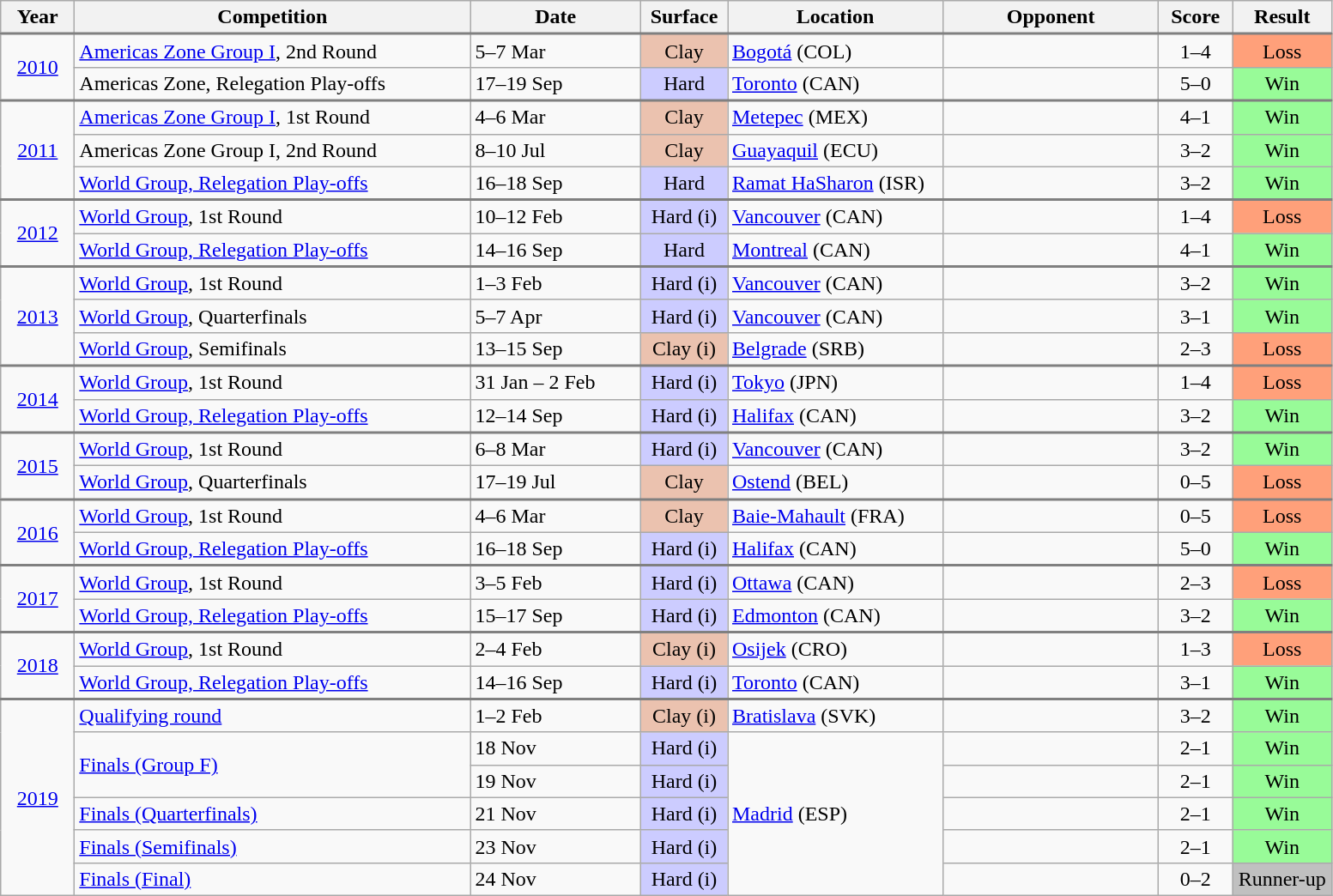<table class="wikitable collapsible collapsed">
<tr>
<th style="width:50px;">Year</th>
<th style="width:300px;">Competition</th>
<th style="width:125px;">Date</th>
<th style="width:60px;">Surface</th>
<th style="width:160px;">Location</th>
<th style="width:160px;">Opponent</th>
<th style="width:50px;">Score</th>
<th style="width:70px;">Result</th>
</tr>
<tr style="border-top:2px solid gray;">
<td style="text-align:center;" rowspan=2><a href='#'>2010</a></td>
<td><a href='#'>Americas Zone Group I</a>, 2nd Round</td>
<td>5–7 Mar</td>
<td style="background:#ebc2af; text-align:center;">Clay</td>
<td><a href='#'>Bogotá</a> (COL)</td>
<td></td>
<td style="text-align:center;">1–4</td>
<td style="background:#ffa07a; text-align:center;">Loss</td>
</tr>
<tr>
<td>Americas Zone, Relegation Play-offs</td>
<td>17–19 Sep</td>
<td style="background:#ccccff; text-align:center;">Hard</td>
<td><a href='#'>Toronto</a> (CAN)</td>
<td></td>
<td style="text-align:center;">5–0</td>
<td style="background:#98fb98; text-align:center;">Win</td>
</tr>
<tr style="border-top:2px solid gray;">
<td style="text-align:center;" rowspan=3><a href='#'>2011</a></td>
<td><a href='#'>Americas Zone Group I</a>, 1st Round</td>
<td>4–6 Mar</td>
<td style="background:#ebc2af; text-align:center;">Clay</td>
<td><a href='#'>Metepec</a> (MEX)</td>
<td></td>
<td style="text-align:center;">4–1</td>
<td style="background:#98fb98; text-align:center;">Win</td>
</tr>
<tr>
<td>Americas Zone Group I, 2nd Round</td>
<td>8–10 Jul</td>
<td style="background:#ebc2af; text-align:center;">Clay</td>
<td><a href='#'>Guayaquil</a> (ECU)</td>
<td></td>
<td style="text-align:center;">3–2</td>
<td style="background:#98fb98; text-align:center;">Win</td>
</tr>
<tr>
<td><a href='#'>World Group, Relegation Play-offs</a></td>
<td>16–18 Sep</td>
<td style="background:#ccccff; text-align:center;">Hard</td>
<td><a href='#'>Ramat HaSharon</a> (ISR)</td>
<td></td>
<td style="text-align:center;">3–2</td>
<td style="background:#98fb98; text-align:center;">Win</td>
</tr>
<tr style="border-top:2px solid gray;">
<td style="text-align:center;" rowspan=2><a href='#'>2012</a></td>
<td><a href='#'>World Group</a>, 1st Round</td>
<td>10–12 Feb</td>
<td style="background:#ccccff; text-align:center;">Hard (i)</td>
<td><a href='#'>Vancouver</a> (CAN)</td>
<td></td>
<td style="text-align:center;">1–4</td>
<td style="background:#ffa07a; text-align:center;">Loss</td>
</tr>
<tr>
<td><a href='#'>World Group, Relegation Play-offs</a></td>
<td>14–16 Sep</td>
<td style="background:#ccccff; text-align:center;">Hard</td>
<td><a href='#'>Montreal</a> (CAN)</td>
<td></td>
<td style="text-align:center;">4–1</td>
<td style="background:#98fb98; text-align:center;">Win</td>
</tr>
<tr style="border-top:2px solid gray;">
<td style="text-align:center;" rowspan=3><a href='#'>2013</a></td>
<td><a href='#'>World Group</a>, 1st Round</td>
<td>1–3 Feb</td>
<td style="background:#ccccff; text-align:center;">Hard (i)</td>
<td><a href='#'>Vancouver</a> (CAN)</td>
<td></td>
<td style="text-align:center;">3–2</td>
<td style="background:#98fb98; text-align:center;">Win</td>
</tr>
<tr>
<td><a href='#'>World Group</a>, Quarterfinals</td>
<td>5–7 Apr</td>
<td style="background:#ccccff; text-align:center;">Hard (i)</td>
<td><a href='#'>Vancouver</a> (CAN)</td>
<td></td>
<td style="text-align:center;">3–1</td>
<td style="background:#98fb98; text-align:center;">Win</td>
</tr>
<tr>
<td><a href='#'>World Group</a>, Semifinals</td>
<td>13–15 Sep</td>
<td style="background:#ebc2af; text-align:center;">Clay (i)</td>
<td><a href='#'>Belgrade</a> (SRB)</td>
<td></td>
<td style="text-align:center;">2–3</td>
<td style="background:#ffa07a; text-align:center;">Loss</td>
</tr>
<tr style="border-top:2px solid gray;">
<td style="text-align:center;" rowspan=2><a href='#'>2014</a></td>
<td><a href='#'>World Group</a>, 1st Round</td>
<td>31 Jan – 2 Feb</td>
<td style="background:#ccccff; text-align:center;">Hard (i)</td>
<td><a href='#'>Tokyo</a> (JPN)</td>
<td></td>
<td style="text-align:center;">1–4</td>
<td style="background:#ffa07a; text-align:center;">Loss</td>
</tr>
<tr>
<td><a href='#'>World Group, Relegation Play-offs</a></td>
<td>12–14 Sep</td>
<td style="background:#ccccff; text-align:center;">Hard (i)</td>
<td><a href='#'>Halifax</a> (CAN)</td>
<td></td>
<td style="text-align:center;">3–2</td>
<td style="background:#98fb98; text-align:center;">Win</td>
</tr>
<tr style="border-top:2px solid gray;">
<td style="text-align:center;" rowspan=2><a href='#'>2015</a></td>
<td><a href='#'>World Group</a>, 1st Round</td>
<td>6–8 Mar</td>
<td style="background:#ccccff; text-align:center;">Hard (i)</td>
<td><a href='#'>Vancouver</a> (CAN)</td>
<td></td>
<td style="text-align:center;">3–2</td>
<td style="background:#98fb98; text-align:center;">Win</td>
</tr>
<tr>
<td><a href='#'>World Group</a>, Quarterfinals</td>
<td>17–19 Jul</td>
<td style="background:#ebc2af; text-align:center;">Clay</td>
<td><a href='#'>Ostend</a> (BEL)</td>
<td></td>
<td style="text-align:center;">0–5</td>
<td style="background:#ffa07a; text-align:center;">Loss</td>
</tr>
<tr style="border-top:2px solid gray;">
<td style="text-align:center;" rowspan=2><a href='#'>2016</a></td>
<td><a href='#'>World Group</a>, 1st Round</td>
<td>4–6 Mar</td>
<td style="background:#ebc2af; text-align:center;">Clay</td>
<td><a href='#'>Baie-Mahault</a> (FRA)</td>
<td></td>
<td style="text-align:center;">0–5</td>
<td style="background:#ffa07a; text-align:center;">Loss</td>
</tr>
<tr>
<td><a href='#'>World Group, Relegation Play-offs</a></td>
<td>16–18 Sep</td>
<td style="background:#ccccff; text-align:center;">Hard (i)</td>
<td><a href='#'>Halifax</a> (CAN)</td>
<td></td>
<td style="text-align:center;">5–0</td>
<td style="background:#98fb98; text-align:center;">Win</td>
</tr>
<tr style="border-top:2px solid gray;">
<td style="text-align:center;" rowspan=2><a href='#'>2017</a></td>
<td><a href='#'>World Group</a>, 1st Round</td>
<td>3–5 Feb</td>
<td style="background:#ccccff; text-align:center;">Hard (i)</td>
<td><a href='#'>Ottawa</a> (CAN)</td>
<td></td>
<td style="text-align:center;">2–3</td>
<td style="background:#ffa07a; text-align:center;">Loss</td>
</tr>
<tr>
<td><a href='#'>World Group, Relegation Play-offs</a></td>
<td>15–17 Sep</td>
<td style="background:#ccccff; text-align:center;">Hard (i)</td>
<td><a href='#'>Edmonton</a> (CAN)</td>
<td></td>
<td style="text-align:center;">3–2</td>
<td style="background:#98fb98; text-align:center;">Win</td>
</tr>
<tr style="border-top:2px solid gray;">
<td style="text-align:center;" rowspan=2><a href='#'>2018</a></td>
<td><a href='#'>World Group</a>, 1st Round</td>
<td>2–4 Feb</td>
<td style="background:#ebc2af; text-align:center;">Clay (i)</td>
<td><a href='#'>Osijek</a> (CRO)</td>
<td></td>
<td style="text-align:center;">1–3</td>
<td style="background:#ffa07a; text-align:center;">Loss</td>
</tr>
<tr>
<td><a href='#'>World Group, Relegation Play-offs</a></td>
<td>14–16 Sep</td>
<td style="background:#ccccff; text-align:center;">Hard (i)</td>
<td><a href='#'>Toronto</a> (CAN)</td>
<td></td>
<td style="text-align:center;">3–1</td>
<td style="background:#98fb98; text-align:center;">Win</td>
</tr>
<tr style="border-top:2px solid gray;">
<td style="text-align:center;" rowspan=6><a href='#'>2019</a></td>
<td><a href='#'>Qualifying round</a></td>
<td>1–2 Feb</td>
<td style="background:#ebc2af; text-align:center;">Clay (i)</td>
<td><a href='#'>Bratislava</a> (SVK)</td>
<td></td>
<td style="text-align:center;">3–2</td>
<td style="background:#98fb98; text-align:center;">Win</td>
</tr>
<tr>
<td rowspan=2><a href='#'>Finals (Group F)</a></td>
<td>18 Nov</td>
<td style="background:#ccccff; text-align:center;">Hard (i)</td>
<td rowspan=5><a href='#'>Madrid</a> (ESP)</td>
<td></td>
<td style="text-align:center;">2–1</td>
<td style="background:#98fb98; text-align:center;">Win</td>
</tr>
<tr>
<td>19 Nov</td>
<td style="background:#ccccff; text-align:center;">Hard (i)</td>
<td></td>
<td style="text-align:center;">2–1</td>
<td style="background:#98fb98; text-align:center;">Win</td>
</tr>
<tr>
<td><a href='#'>Finals (Quarterfinals)</a></td>
<td>21 Nov</td>
<td style="background:#ccccff; text-align:center;">Hard (i)</td>
<td></td>
<td style="text-align:center;">2–1</td>
<td style="background:#98fb98; text-align:center;">Win</td>
</tr>
<tr>
<td><a href='#'>Finals (Semifinals)</a></td>
<td>23 Nov</td>
<td style="background:#ccccff; text-align:center;">Hard (i)</td>
<td></td>
<td style="text-align:center;">2–1</td>
<td style="background:#98fb98; text-align:center;">Win</td>
</tr>
<tr>
<td><a href='#'>Finals (Final)</a></td>
<td>24 Nov</td>
<td style="background:#ccccff; text-align:center;">Hard (i)</td>
<td></td>
<td style="text-align:center;">0–2</td>
<td style="background:silver; text-align:center;">Runner-up</td>
</tr>
</table>
